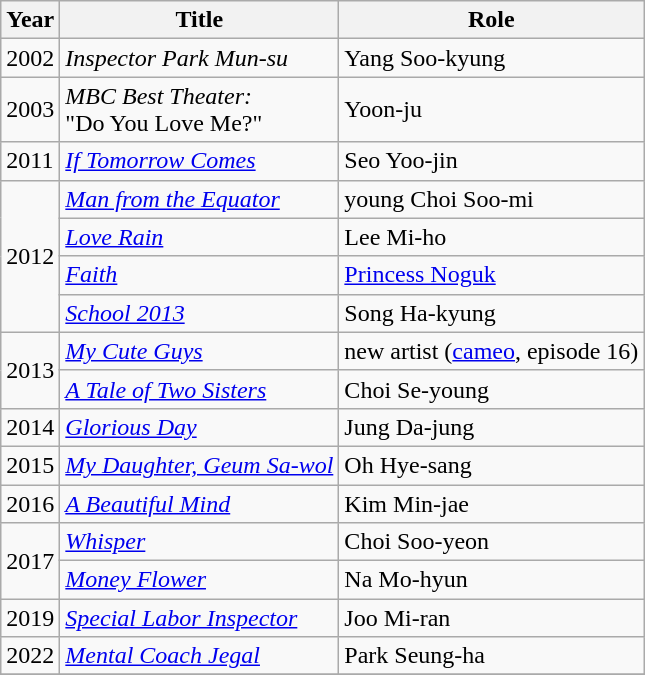<table class="wikitable">
<tr>
<th width=10>Year</th>
<th>Title</th>
<th>Role</th>
</tr>
<tr>
<td>2002</td>
<td><em>Inspector Park Mun-su</em></td>
<td>Yang Soo-kyung</td>
</tr>
<tr>
<td>2003</td>
<td><em>MBC Best Theater:</em><br>"Do You Love Me?"</td>
<td>Yoon-ju</td>
</tr>
<tr>
<td>2011</td>
<td><em><a href='#'>If Tomorrow Comes</a></em></td>
<td>Seo Yoo-jin</td>
</tr>
<tr>
<td rowspan=4>2012</td>
<td><em><a href='#'>Man from the Equator</a></em></td>
<td>young Choi Soo-mi</td>
</tr>
<tr>
<td><em><a href='#'>Love Rain</a></em></td>
<td>Lee Mi-ho</td>
</tr>
<tr>
<td><em><a href='#'>Faith</a></em></td>
<td><a href='#'>Princess Noguk</a></td>
</tr>
<tr>
<td><em><a href='#'>School 2013</a></em></td>
<td>Song Ha-kyung</td>
</tr>
<tr>
<td rowspan=2>2013</td>
<td><em><a href='#'>My Cute Guys</a></em></td>
<td>new artist (<a href='#'>cameo</a>, episode 16)</td>
</tr>
<tr>
<td><em><a href='#'>A Tale of Two Sisters</a></em></td>
<td>Choi Se-young</td>
</tr>
<tr>
<td>2014</td>
<td><em><a href='#'>Glorious Day</a></em></td>
<td>Jung Da-jung</td>
</tr>
<tr>
<td>2015</td>
<td><em><a href='#'>My Daughter, Geum Sa-wol</a></em></td>
<td>Oh Hye-sang</td>
</tr>
<tr>
<td>2016</td>
<td><em><a href='#'>A Beautiful Mind</a></em></td>
<td>Kim Min-jae</td>
</tr>
<tr>
<td rowspan=2>2017</td>
<td><em><a href='#'>Whisper</a></em></td>
<td>Choi Soo-yeon</td>
</tr>
<tr>
<td><em><a href='#'>Money Flower</a></em></td>
<td>Na Mo-hyun</td>
</tr>
<tr>
<td>2019</td>
<td><em><a href='#'>Special Labor Inspector</a></em></td>
<td>Joo Mi-ran</td>
</tr>
<tr>
<td>2022</td>
<td><em><a href='#'>Mental Coach Jegal</a></em></td>
<td>Park Seung-ha</td>
</tr>
<tr>
</tr>
</table>
